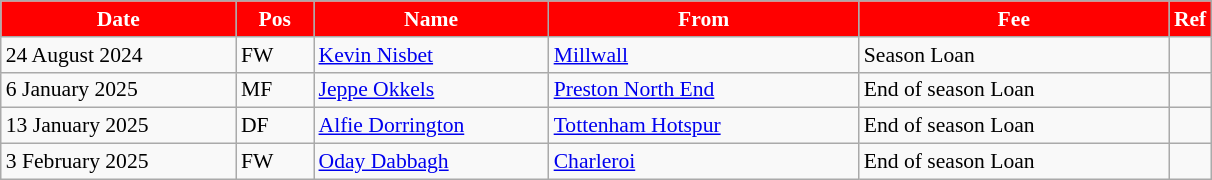<table class="wikitable"  style="text-align:left; font-size:90%; ">
<tr>
<th style="background:#FF0000; color:white; width:150px;">Date</th>
<th style="background:#FF0000; color:white; width:45px;">Pos</th>
<th style="background:#FF0000; color:white; width:150px;">Name</th>
<th style="background:#FF0000; color:white; width:200px;">From</th>
<th style="background:#FF0000; color:white; width:200px;">Fee</th>
<th style="background:#FF0000; color:white;" scope="col"><strong>Ref</strong></th>
</tr>
<tr>
<td>24 August 2024</td>
<td>FW</td>
<td> <a href='#'>Kevin Nisbet</a></td>
<td> <a href='#'>Millwall</a></td>
<td>Season Loan</td>
<td></td>
</tr>
<tr>
<td>6 January 2025</td>
<td>MF</td>
<td> <a href='#'>Jeppe Okkels</a></td>
<td> <a href='#'>Preston North End</a></td>
<td>End of season Loan</td>
<td></td>
</tr>
<tr>
<td>13 January 2025</td>
<td>DF</td>
<td> <a href='#'>Alfie Dorrington</a></td>
<td> <a href='#'>Tottenham Hotspur</a></td>
<td>End of season Loan</td>
<td></td>
</tr>
<tr>
<td>3 February 2025</td>
<td>FW</td>
<td> <a href='#'>Oday Dabbagh</a></td>
<td> <a href='#'>Charleroi</a></td>
<td>End of season Loan</td>
<td></td>
</tr>
</table>
